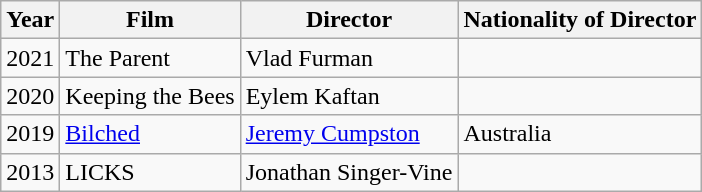<table class="wikitable">
<tr>
<th>Year</th>
<th>Film</th>
<th>Director</th>
<th>Nationality of Director</th>
</tr>
<tr>
<td>2021</td>
<td>The Parent</td>
<td>Vlad Furman</td>
<td></td>
</tr>
<tr>
<td>2020</td>
<td>Keeping the Bees</td>
<td>Eylem Kaftan</td>
<td></td>
</tr>
<tr>
<td>2019</td>
<td><a href='#'>Bilched</a></td>
<td><a href='#'>Jeremy Cumpston</a></td>
<td> Australia</td>
</tr>
<tr>
<td>2013</td>
<td>LICKS</td>
<td>Jonathan Singer-Vine</td>
<td></td>
</tr>
</table>
